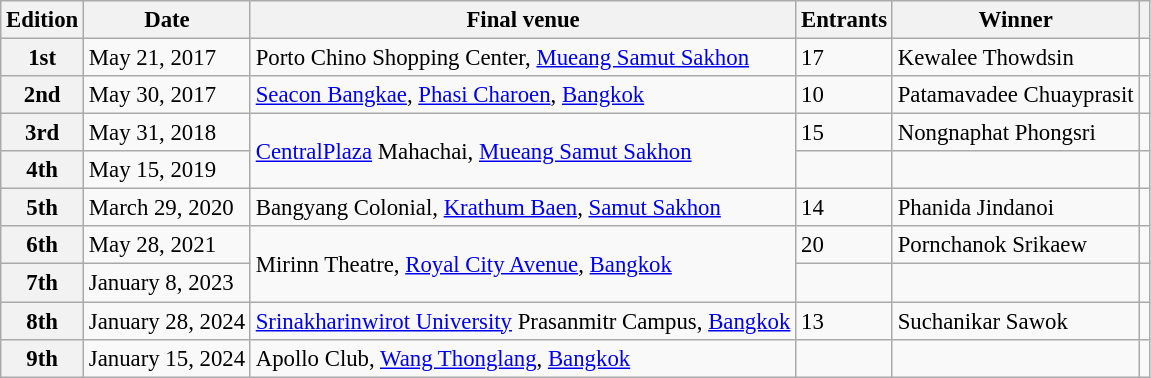<table class="wikitable defaultcenter col2left col3left col5left" style="font-size:95%;">
<tr>
<th>Edition</th>
<th>Date</th>
<th>Final venue</th>
<th>Entrants</th>
<th>Winner</th>
<th></th>
</tr>
<tr>
<th>1st</th>
<td>May 21, 2017</td>
<td>Porto Chino Shopping Center, <a href='#'>Mueang Samut Sakhon</a></td>
<td>17</td>
<td>Kewalee Thowdsin</td>
<td></td>
</tr>
<tr>
<th>2nd</th>
<td>May 30, 2017</td>
<td><a href='#'>Seacon Bangkae</a>, <a href='#'>Phasi Charoen</a>, <a href='#'>Bangkok</a></td>
<td>10</td>
<td>Patamavadee Chuayprasit</td>
<td></td>
</tr>
<tr>
<th>3rd</th>
<td>May 31, 2018</td>
<td rowspan=2><a href='#'>CentralPlaza</a> Mahachai, <a href='#'>Mueang Samut Sakhon</a></td>
<td>15</td>
<td>Nongnaphat Phongsri</td>
<td></td>
</tr>
<tr>
<th>4th</th>
<td>May 15, 2019</td>
<td></td>
<td></td>
<td></td>
</tr>
<tr>
<th>5th</th>
<td>March 29, 2020</td>
<td>Bangyang Colonial, <a href='#'>Krathum Baen</a>, <a href='#'>Samut Sakhon</a></td>
<td>14</td>
<td>Phanida Jindanoi</td>
<td></td>
</tr>
<tr>
<th>6th</th>
<td>May 28, 2021</td>
<td rowspan=2>Mirinn Theatre, <a href='#'>Royal City Avenue</a>, <a href='#'>Bangkok</a></td>
<td>20</td>
<td>Pornchanok Srikaew</td>
<td></td>
</tr>
<tr>
<th>7th</th>
<td>January 8, 2023</td>
<td></td>
<td></td>
<td></td>
</tr>
<tr>
<th>8th</th>
<td>January 28, 2024</td>
<td><a href='#'>Srinakharinwirot University</a> Prasanmitr Campus, <a href='#'>Bangkok</a></td>
<td>13</td>
<td>Suchanikar Sawok</td>
<td></td>
</tr>
<tr>
<th>9th</th>
<td>January 15, 2024</td>
<td>Apollo Club, <a href='#'>Wang Thonglang</a>, <a href='#'>Bangkok</a></td>
<td></td>
<td></td>
<td></td>
</tr>
</table>
